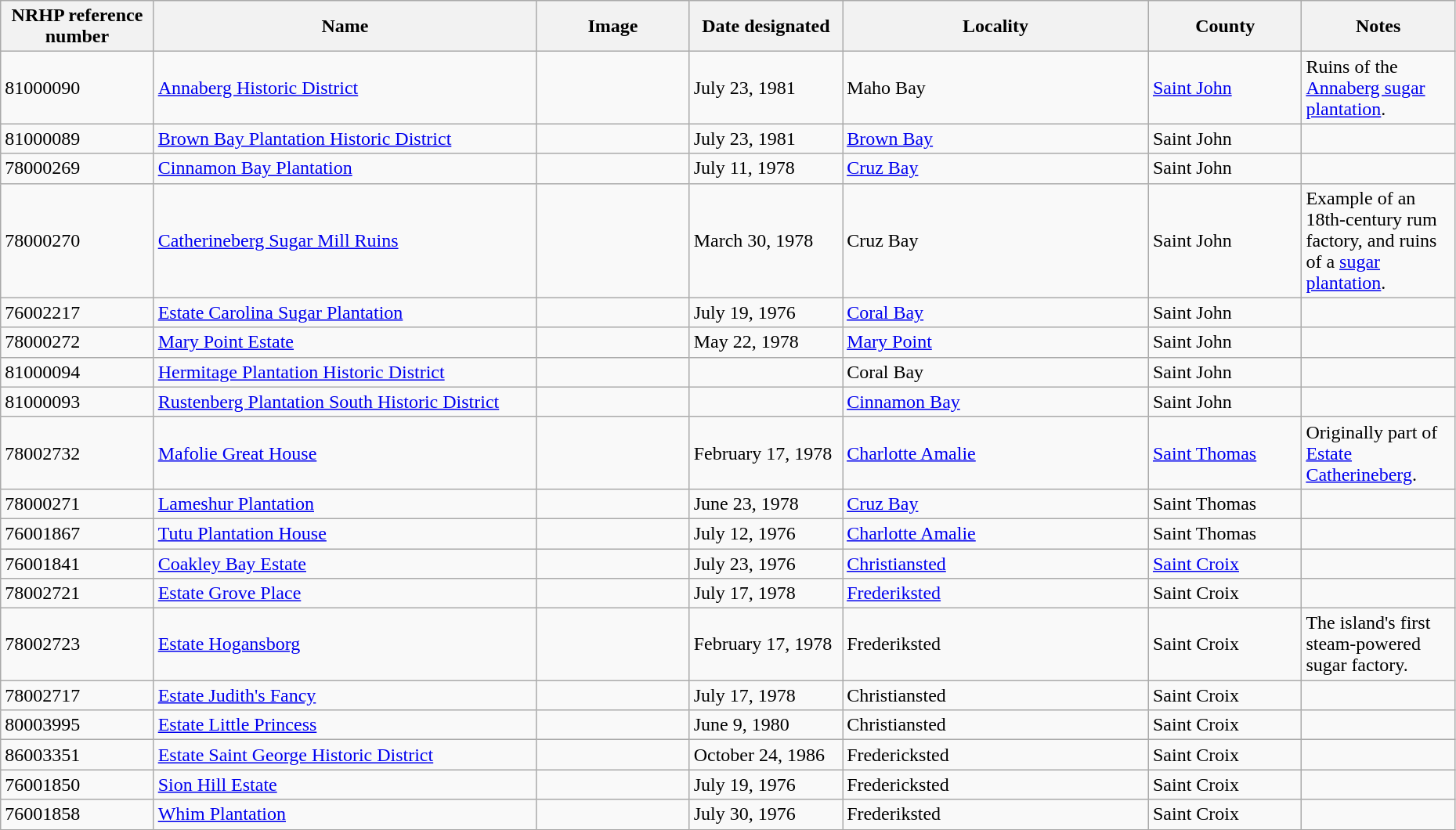<table class="wikitable sortable" style="width:98%">
<tr>
<th style="width:10%;"><strong>NRHP reference number</strong></th>
<th style="width:25%;"><strong>Name</strong></th>
<th style="width:10%;" class="unsortable"><strong>Image</strong></th>
<th style="width:10%;"><strong>Date designated</strong></th>
<th style="width:20%;"><strong>Locality</strong></th>
<th style="width:10%;"><strong>County</strong></th>
<th style="width:10%;"><strong>Notes</strong></th>
</tr>
<tr>
<td>81000090</td>
<td><a href='#'>Annaberg Historic District</a></td>
<td></td>
<td>July 23, 1981</td>
<td>Maho Bay</td>
<td><a href='#'>Saint John</a></td>
<td>Ruins of the <a href='#'>Annaberg sugar plantation</a>.</td>
</tr>
<tr>
<td>81000089</td>
<td><a href='#'>Brown Bay Plantation Historic District</a></td>
<td></td>
<td>July 23, 1981</td>
<td><a href='#'>Brown Bay</a></td>
<td>Saint John</td>
<td></td>
</tr>
<tr>
<td>78000269</td>
<td><a href='#'>Cinnamon Bay Plantation</a></td>
<td></td>
<td>July 11, 1978</td>
<td><a href='#'>Cruz Bay</a></td>
<td>Saint John</td>
<td></td>
</tr>
<tr>
<td>78000270</td>
<td><a href='#'>Catherineberg Sugar Mill Ruins</a></td>
<td></td>
<td>March 30, 1978</td>
<td>Cruz Bay</td>
<td>Saint John</td>
<td>Example of an 18th-century rum factory, and ruins of a <a href='#'>sugar plantation</a>.</td>
</tr>
<tr>
<td>76002217</td>
<td><a href='#'>Estate Carolina Sugar Plantation</a></td>
<td></td>
<td>July 19, 1976</td>
<td><a href='#'>Coral Bay</a></td>
<td>Saint John</td>
<td></td>
</tr>
<tr>
<td>78000272</td>
<td><a href='#'>Mary Point Estate</a></td>
<td></td>
<td>May 22, 1978</td>
<td><a href='#'>Mary Point</a></td>
<td>Saint John</td>
<td></td>
</tr>
<tr>
<td>81000094</td>
<td><a href='#'>Hermitage Plantation Historic District</a></td>
<td></td>
<td></td>
<td>Coral Bay</td>
<td>Saint John</td>
<td></td>
</tr>
<tr>
<td>81000093</td>
<td><a href='#'>Rustenberg Plantation South Historic District</a></td>
<td></td>
<td></td>
<td><a href='#'>Cinnamon Bay</a></td>
<td>Saint John</td>
<td></td>
</tr>
<tr>
<td>78002732</td>
<td><a href='#'>Mafolie Great House</a></td>
<td></td>
<td>February 17, 1978</td>
<td><a href='#'>Charlotte Amalie</a></td>
<td><a href='#'>Saint Thomas</a></td>
<td>Originally part of <a href='#'>Estate Catherineberg</a>.</td>
</tr>
<tr>
<td>78000271</td>
<td><a href='#'>Lameshur Plantation</a></td>
<td></td>
<td>June 23, 1978</td>
<td><a href='#'>Cruz Bay</a></td>
<td>Saint Thomas</td>
<td></td>
</tr>
<tr>
<td>76001867</td>
<td><a href='#'>Tutu Plantation House</a></td>
<td></td>
<td>July 12, 1976</td>
<td><a href='#'>Charlotte Amalie</a></td>
<td>Saint Thomas</td>
<td></td>
</tr>
<tr>
<td>76001841</td>
<td><a href='#'>Coakley Bay Estate</a></td>
<td></td>
<td>July 23, 1976</td>
<td><a href='#'>Christiansted</a></td>
<td><a href='#'>Saint Croix</a></td>
<td></td>
</tr>
<tr>
<td>78002721</td>
<td><a href='#'>Estate Grove Place</a></td>
<td></td>
<td>July 17, 1978</td>
<td><a href='#'>Frederiksted</a></td>
<td>Saint Croix</td>
<td></td>
</tr>
<tr>
<td>78002723</td>
<td><a href='#'>Estate Hogansborg</a></td>
<td></td>
<td>February 17, 1978</td>
<td>Frederiksted</td>
<td>Saint Croix</td>
<td>The island's first steam-powered sugar factory.</td>
</tr>
<tr>
<td>78002717</td>
<td><a href='#'>Estate Judith's Fancy</a></td>
<td></td>
<td>July 17, 1978</td>
<td>Christiansted</td>
<td>Saint Croix</td>
<td></td>
</tr>
<tr>
<td>80003995</td>
<td><a href='#'>Estate Little Princess</a></td>
<td></td>
<td>June 9, 1980</td>
<td>Christiansted</td>
<td>Saint Croix</td>
<td></td>
</tr>
<tr>
<td>86003351</td>
<td><a href='#'>Estate Saint George Historic District</a></td>
<td></td>
<td>October 24, 1986</td>
<td>Fredericksted</td>
<td>Saint Croix</td>
<td></td>
</tr>
<tr>
<td>76001850</td>
<td><a href='#'>Sion Hill Estate</a></td>
<td></td>
<td>July 19, 1976</td>
<td>Fredericksted</td>
<td>Saint Croix</td>
<td></td>
</tr>
<tr>
<td>76001858</td>
<td><a href='#'>Whim Plantation</a></td>
<td></td>
<td>July 30, 1976</td>
<td>Frederiksted</td>
<td>Saint Croix</td>
<td></td>
</tr>
</table>
